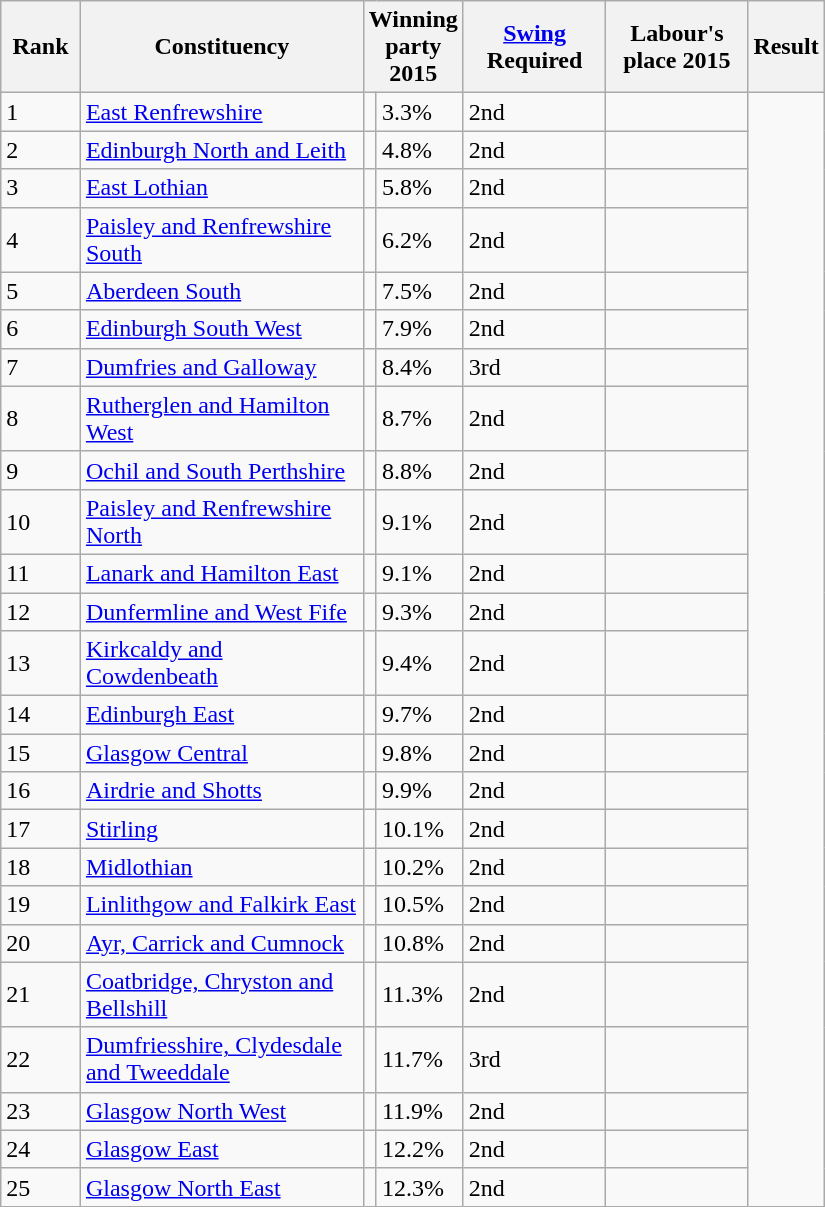<table class="wikitable" style="width:550px">
<tr>
<th style="width:50px;">Rank</th>
<th style="width:225px;">Constituency</th>
<th colspan="2" style="width:175px;">Winning party 2015</th>
<th style="width:100px;"><a href='#'>Swing</a> Required</th>
<th style="width:100px;">Labour's place 2015</th>
<th colspan="2" style="width:100px;">Result</th>
</tr>
<tr>
<td>1</td>
<td><a href='#'>East Renfrewshire</a></td>
<td></td>
<td>3.3%</td>
<td>2nd</td>
<td></td>
</tr>
<tr>
<td>2</td>
<td><a href='#'>Edinburgh North and Leith</a></td>
<td></td>
<td>4.8%</td>
<td>2nd</td>
<td></td>
</tr>
<tr>
<td>3</td>
<td><a href='#'>East Lothian</a></td>
<td></td>
<td>5.8%</td>
<td>2nd</td>
<td></td>
</tr>
<tr>
<td>4</td>
<td><a href='#'>Paisley and Renfrewshire South</a></td>
<td></td>
<td>6.2%</td>
<td>2nd</td>
<td></td>
</tr>
<tr>
<td>5</td>
<td><a href='#'>Aberdeen South</a></td>
<td></td>
<td>7.5%</td>
<td>2nd</td>
<td></td>
</tr>
<tr>
<td>6</td>
<td><a href='#'>Edinburgh South West</a></td>
<td></td>
<td>7.9%</td>
<td>2nd</td>
<td></td>
</tr>
<tr>
<td>7</td>
<td><a href='#'>Dumfries and Galloway</a></td>
<td></td>
<td>8.4%</td>
<td>3rd</td>
<td></td>
</tr>
<tr>
<td>8</td>
<td><a href='#'>Rutherglen and Hamilton West</a></td>
<td></td>
<td>8.7%</td>
<td>2nd</td>
<td></td>
</tr>
<tr>
<td>9</td>
<td><a href='#'>Ochil and South Perthshire</a></td>
<td></td>
<td>8.8%</td>
<td>2nd</td>
<td></td>
</tr>
<tr>
<td>10</td>
<td><a href='#'>Paisley and Renfrewshire North</a></td>
<td></td>
<td>9.1%</td>
<td>2nd</td>
<td></td>
</tr>
<tr>
<td>11</td>
<td><a href='#'>Lanark and Hamilton East</a></td>
<td></td>
<td>9.1%</td>
<td>2nd</td>
<td></td>
</tr>
<tr>
<td>12</td>
<td><a href='#'>Dunfermline and West Fife</a></td>
<td></td>
<td>9.3%</td>
<td>2nd</td>
<td></td>
</tr>
<tr>
<td>13</td>
<td><a href='#'>Kirkcaldy and Cowdenbeath</a></td>
<td></td>
<td>9.4%</td>
<td>2nd</td>
<td></td>
</tr>
<tr>
<td>14</td>
<td><a href='#'>Edinburgh East</a></td>
<td></td>
<td>9.7%</td>
<td>2nd</td>
<td></td>
</tr>
<tr>
<td>15</td>
<td><a href='#'>Glasgow Central</a></td>
<td></td>
<td>9.8%</td>
<td>2nd</td>
<td></td>
</tr>
<tr>
<td>16</td>
<td><a href='#'>Airdrie and Shotts</a></td>
<td></td>
<td>9.9%</td>
<td>2nd</td>
<td></td>
</tr>
<tr>
<td>17</td>
<td><a href='#'>Stirling</a></td>
<td></td>
<td>10.1%</td>
<td>2nd</td>
<td></td>
</tr>
<tr>
<td>18</td>
<td><a href='#'>Midlothian</a></td>
<td></td>
<td>10.2%</td>
<td>2nd</td>
<td></td>
</tr>
<tr>
<td>19</td>
<td><a href='#'>Linlithgow and Falkirk East</a></td>
<td></td>
<td>10.5%</td>
<td>2nd</td>
<td></td>
</tr>
<tr>
<td>20</td>
<td><a href='#'>Ayr, Carrick and Cumnock</a></td>
<td></td>
<td>10.8%</td>
<td>2nd</td>
<td></td>
</tr>
<tr>
<td>21</td>
<td><a href='#'>Coatbridge, Chryston and Bellshill</a></td>
<td></td>
<td>11.3%</td>
<td>2nd</td>
<td></td>
</tr>
<tr>
<td>22</td>
<td><a href='#'>Dumfriesshire, Clydesdale and Tweeddale</a></td>
<td></td>
<td>11.7%</td>
<td>3rd</td>
<td></td>
</tr>
<tr>
<td>23</td>
<td><a href='#'>Glasgow North West</a></td>
<td></td>
<td>11.9%</td>
<td>2nd</td>
<td></td>
</tr>
<tr>
<td>24</td>
<td><a href='#'>Glasgow East</a></td>
<td></td>
<td>12.2%</td>
<td>2nd</td>
<td></td>
</tr>
<tr>
<td>25</td>
<td><a href='#'>Glasgow North East</a></td>
<td></td>
<td>12.3%</td>
<td>2nd</td>
<td></td>
</tr>
</table>
